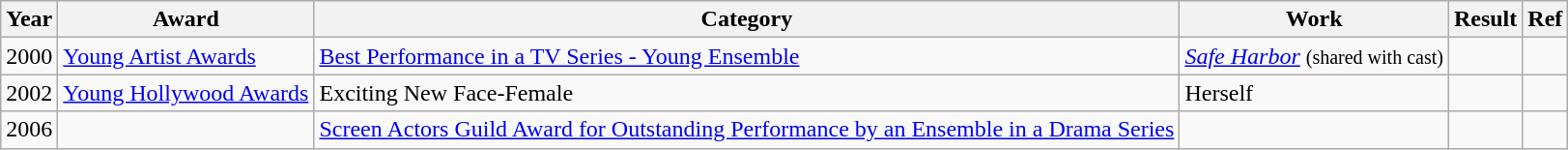<table class="wikitable">
<tr>
<th>Year</th>
<th>Award</th>
<th>Category</th>
<th>Work</th>
<th>Result</th>
<th>Ref</th>
</tr>
<tr>
<td>2000</td>
<td><a href='#'>Young Artist Awards</a></td>
<td><a href='#'>Best Performance in a TV Series - Young Ensemble</a></td>
<td><em><a href='#'>Safe Harbor</a></em> <small>(shared with cast)</small></td>
<td></td>
<td style="text-align:center;"></td>
</tr>
<tr>
<td>2002</td>
<td><a href='#'>Young Hollywood Awards</a></td>
<td>Exciting New Face-Female</td>
<td>Herself</td>
<td></td>
<td style="text-align:center;"></td>
</tr>
<tr>
<td>2006</td>
<td></td>
<td><a href='#'>Screen Actors Guild Award for Outstanding Performance by an Ensemble in a Drama Series</a></td>
<td></td>
<td></td>
<td style="text-align:center;"></td>
</tr>
</table>
